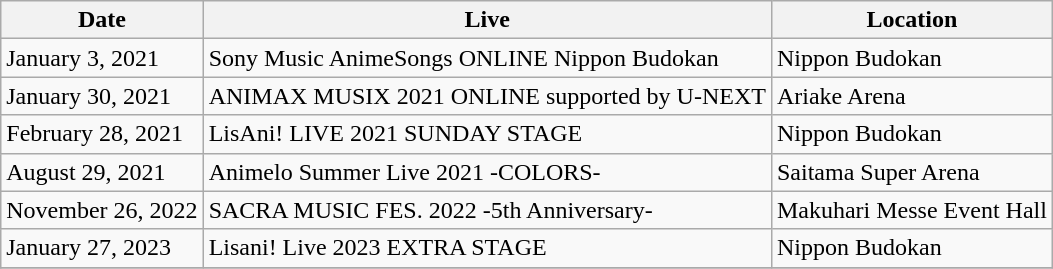<table class="wikitable">
<tr>
<th>Date</th>
<th>Live</th>
<th>Location</th>
</tr>
<tr>
<td>January 3, 2021</td>
<td>Sony Music AnimeSongs ONLINE Nippon Budokan</td>
<td>Nippon Budokan</td>
</tr>
<tr>
<td>January 30, 2021</td>
<td>ANIMAX MUSIX 2021 ONLINE supported by U-NEXT</td>
<td>Ariake Arena</td>
</tr>
<tr>
<td>February 28, 2021</td>
<td>LisAni! LIVE 2021 SUNDAY STAGE</td>
<td>Nippon Budokan</td>
</tr>
<tr>
<td>August 29, 2021</td>
<td>Animelo Summer Live 2021 -COLORS-</td>
<td>Saitama Super Arena</td>
</tr>
<tr>
<td>November 26, 2022</td>
<td>SACRA MUSIC FES. 2022 -5th Anniversary-</td>
<td>Makuhari Messe Event Hall</td>
</tr>
<tr>
<td>January 27, 2023</td>
<td>Lisani! Live 2023 EXTRA STAGE</td>
<td>Nippon Budokan</td>
</tr>
<tr>
</tr>
</table>
